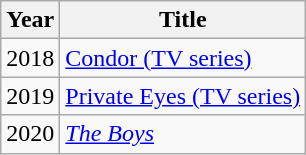<table class="wikitable">
<tr>
<th>Year</th>
<th>Title</th>
</tr>
<tr>
<td>2018</td>
<td><a href='#'>Condor (TV series)</a></td>
</tr>
<tr>
<td>2019</td>
<td><a href='#'>Private Eyes (TV series)</a></td>
</tr>
<tr>
<td>2020</td>
<td><em><a href='#'>The Boys</a></em></td>
</tr>
</table>
